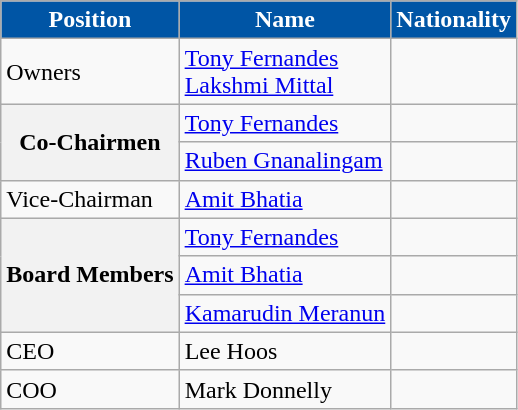<table class="wikitable">
<tr>
<th style="color:#fff; background:#0055a5;">Position</th>
<th style="color:#fff; background:#0055a5;">Name</th>
<th style="color:#fff; background:#0055a5;">Nationality</th>
</tr>
<tr>
<td>Owners</td>
<td><a href='#'>Tony Fernandes</a><br><a href='#'>Lakshmi Mittal</a></td>
<td><br></td>
</tr>
<tr>
<th rowspan=2>Co-Chairmen</th>
<td><a href='#'>Tony Fernandes</a></td>
<td></td>
</tr>
<tr>
<td><a href='#'>Ruben Gnanalingam</a></td>
<td></td>
</tr>
<tr>
<td>Vice-Chairman</td>
<td><a href='#'>Amit Bhatia</a></td>
<td></td>
</tr>
<tr>
<th rowspan=3>Board Members</th>
<td><a href='#'>Tony Fernandes</a></td>
<td></td>
</tr>
<tr>
<td><a href='#'>Amit Bhatia</a></td>
<td></td>
</tr>
<tr>
<td><a href='#'>Kamarudin Meranun</a></td>
<td></td>
</tr>
<tr>
<td>CEO</td>
<td>Lee Hoos</td>
<td></td>
</tr>
<tr>
<td>COO</td>
<td>Mark Donnelly</td>
<td></td>
</tr>
</table>
